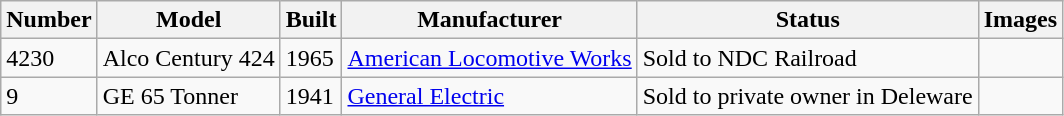<table class="wikitable">
<tr>
<th>Number</th>
<th>Model</th>
<th>Built</th>
<th>Manufacturer</th>
<th>Status</th>
<th>Images</th>
</tr>
<tr>
<td>4230</td>
<td>Alco Century 424</td>
<td>1965</td>
<td><a href='#'>American Locomotive Works</a></td>
<td>Sold to NDC Railroad</td>
<td></td>
</tr>
<tr>
<td>9</td>
<td>GE 65 Tonner</td>
<td>1941</td>
<td><a href='#'>General Electric</a></td>
<td>Sold to private owner in Deleware</td>
<td></td>
</tr>
</table>
